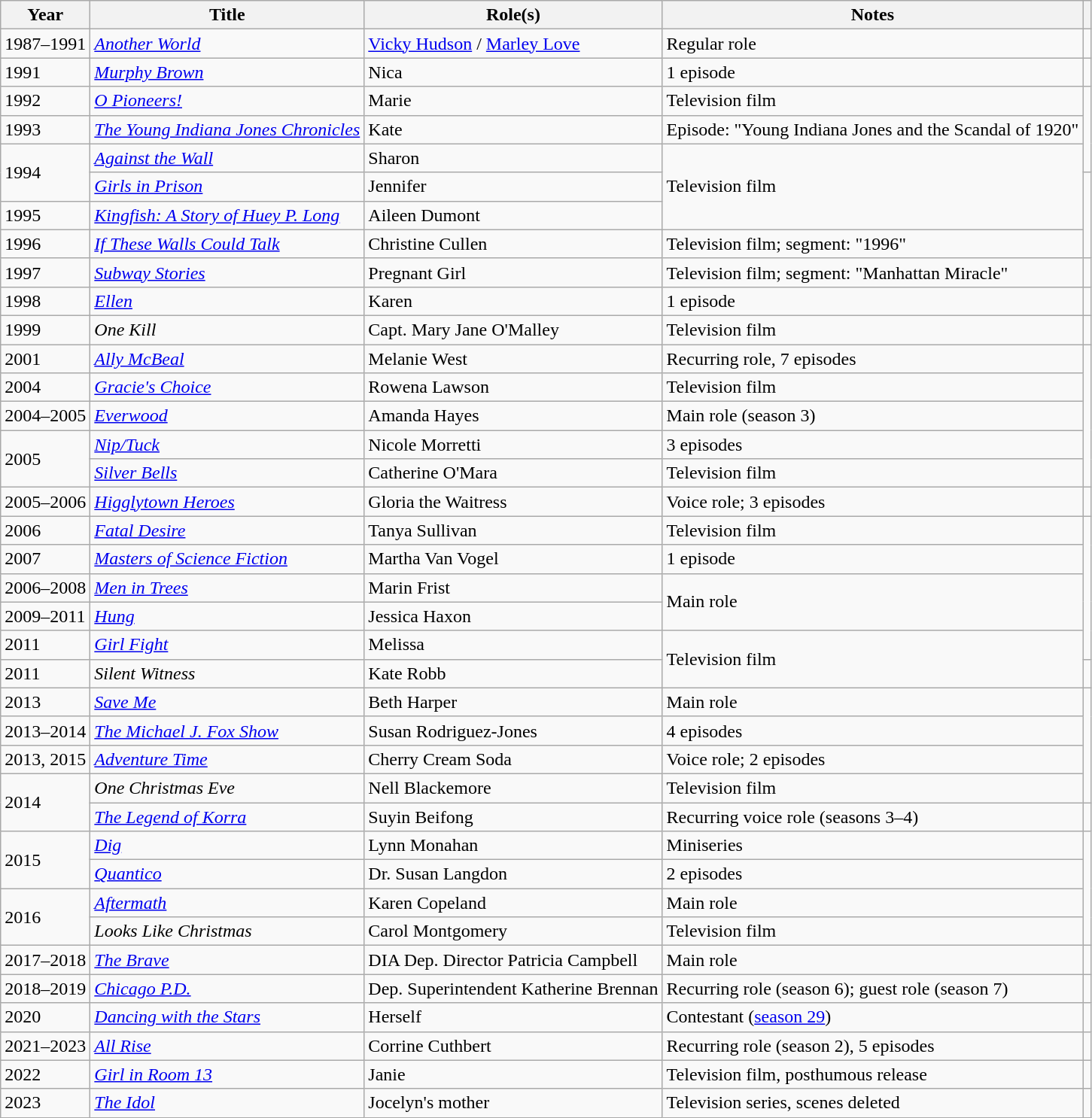<table class="wikitable sortable">
<tr>
<th>Year</th>
<th>Title</th>
<th>Role(s)</th>
<th class="unsortable">Notes</th>
<th class="unsortable"></th>
</tr>
<tr>
<td>1987–1991</td>
<td><em><a href='#'>Another World</a></em></td>
<td><a href='#'>Vicky Hudson</a> / <a href='#'>Marley Love</a></td>
<td>Regular role</td>
<td></td>
</tr>
<tr>
<td>1991</td>
<td><em><a href='#'>Murphy Brown</a></em></td>
<td>Nica</td>
<td>1 episode</td>
<td></td>
</tr>
<tr>
<td>1992</td>
<td><em><a href='#'>O Pioneers!</a></em></td>
<td>Marie</td>
<td>Television film</td>
<td rowspan="3"></td>
</tr>
<tr>
<td>1993</td>
<td><em><a href='#'>The Young Indiana Jones Chronicles</a></em></td>
<td>Kate</td>
<td>Episode: "Young Indiana Jones and the Scandal of 1920"</td>
</tr>
<tr>
<td rowspan="2">1994</td>
<td><em><a href='#'>Against the Wall</a></em></td>
<td>Sharon</td>
<td rowspan="3">Television film</td>
</tr>
<tr>
<td><em><a href='#'>Girls in Prison</a></em></td>
<td>Jennifer</td>
<td rowspan="3"></td>
</tr>
<tr>
<td>1995</td>
<td><em><a href='#'>Kingfish: A Story of Huey P. Long</a></em></td>
<td>Aileen Dumont</td>
</tr>
<tr>
<td>1996</td>
<td><em><a href='#'>If These Walls Could Talk</a></em></td>
<td>Christine Cullen</td>
<td>Television film; segment: "1996"</td>
</tr>
<tr>
<td>1997</td>
<td><em><a href='#'>Subway Stories</a></em></td>
<td>Pregnant Girl</td>
<td>Television film; segment: "Manhattan Miracle"</td>
<td></td>
</tr>
<tr>
<td>1998</td>
<td><em><a href='#'>Ellen</a></em></td>
<td>Karen</td>
<td>1 episode</td>
<td></td>
</tr>
<tr>
<td>1999</td>
<td><em>One Kill</em></td>
<td>Capt. Mary Jane O'Malley</td>
<td>Television film</td>
<td></td>
</tr>
<tr>
<td>2001</td>
<td><em><a href='#'>Ally McBeal</a></em></td>
<td>Melanie West</td>
<td>Recurring role, 7 episodes</td>
<td rowspan="5"></td>
</tr>
<tr>
<td>2004</td>
<td><em><a href='#'>Gracie's Choice</a></em></td>
<td>Rowena Lawson</td>
<td>Television film</td>
</tr>
<tr>
<td>2004–2005</td>
<td><em><a href='#'>Everwood</a></em></td>
<td>Amanda Hayes</td>
<td>Main role (season 3)</td>
</tr>
<tr>
<td rowspan="2">2005</td>
<td><em><a href='#'>Nip/Tuck</a></em></td>
<td>Nicole Morretti</td>
<td>3 episodes</td>
</tr>
<tr>
<td><em><a href='#'>Silver Bells</a></em></td>
<td>Catherine O'Mara</td>
<td>Television film</td>
</tr>
<tr>
<td>2005–2006</td>
<td><em><a href='#'>Higglytown Heroes</a></em></td>
<td>Gloria the Waitress</td>
<td>Voice role; 3 episodes</td>
<td></td>
</tr>
<tr>
<td>2006</td>
<td><em><a href='#'>Fatal Desire</a></em></td>
<td>Tanya Sullivan</td>
<td>Television film</td>
<td rowspan="5"></td>
</tr>
<tr>
<td>2007</td>
<td><em><a href='#'>Masters of Science Fiction</a></em></td>
<td>Martha Van Vogel</td>
<td>1 episode</td>
</tr>
<tr>
<td>2006–2008</td>
<td><em><a href='#'>Men in Trees</a></em></td>
<td>Marin Frist</td>
<td rowspan="2">Main role</td>
</tr>
<tr>
<td>2009–2011</td>
<td><em><a href='#'>Hung</a></em></td>
<td>Jessica Haxon</td>
</tr>
<tr>
<td>2011</td>
<td><em><a href='#'>Girl Fight</a></em></td>
<td>Melissa</td>
<td rowspan="2">Television film</td>
</tr>
<tr>
<td>2011</td>
<td><em>Silent Witness</em></td>
<td>Kate Robb</td>
<td></td>
</tr>
<tr>
<td>2013</td>
<td><em><a href='#'>Save Me</a></em></td>
<td>Beth Harper</td>
<td>Main role</td>
<td rowspan="4"></td>
</tr>
<tr>
<td>2013–2014</td>
<td><em><a href='#'>The Michael J. Fox Show</a></em></td>
<td>Susan Rodriguez-Jones</td>
<td>4 episodes</td>
</tr>
<tr>
<td>2013, 2015</td>
<td><em><a href='#'>Adventure Time</a></em></td>
<td>Cherry Cream Soda</td>
<td>Voice role; 2 episodes</td>
</tr>
<tr>
<td rowspan="2">2014</td>
<td><em>One Christmas Eve</em></td>
<td>Nell Blackemore</td>
<td>Television film</td>
</tr>
<tr>
<td><em><a href='#'>The Legend of Korra</a></em></td>
<td>Suyin Beifong</td>
<td>Recurring voice role (seasons 3–4)</td>
<td></td>
</tr>
<tr>
<td rowspan="2">2015</td>
<td><em><a href='#'>Dig</a></em></td>
<td>Lynn Monahan</td>
<td>Miniseries</td>
<td rowspan="4"></td>
</tr>
<tr>
<td><em><a href='#'>Quantico</a></em></td>
<td>Dr. Susan Langdon</td>
<td>2 episodes</td>
</tr>
<tr>
<td rowspan="2">2016</td>
<td><em><a href='#'>Aftermath</a></em></td>
<td>Karen Copeland</td>
<td>Main role</td>
</tr>
<tr>
<td><em>Looks Like Christmas</em></td>
<td>Carol Montgomery</td>
<td>Television film</td>
</tr>
<tr>
<td>2017–2018</td>
<td><em><a href='#'>The Brave</a></em></td>
<td>DIA Dep. Director Patricia Campbell</td>
<td>Main role</td>
<td></td>
</tr>
<tr>
<td>2018–2019</td>
<td><em><a href='#'>Chicago P.D.</a></em></td>
<td>Dep. Superintendent Katherine Brennan</td>
<td>Recurring role (season 6); guest role (season 7)</td>
<td></td>
</tr>
<tr>
<td>2020</td>
<td><em><a href='#'>Dancing with the Stars</a></em></td>
<td>Herself</td>
<td>Contestant (<a href='#'>season 29</a>)</td>
<td></td>
</tr>
<tr>
<td>2021–2023</td>
<td><em><a href='#'>All Rise</a></em></td>
<td>Corrine Cuthbert</td>
<td>Recurring role (season 2), 5 episodes</td>
<td></td>
</tr>
<tr>
<td>2022</td>
<td><em><a href='#'>Girl in Room 13</a></em></td>
<td>Janie</td>
<td>Television film, posthumous release</td>
<td></td>
</tr>
<tr>
<td>2023</td>
<td><em><a href='#'>The Idol</a></em></td>
<td>Jocelyn's mother</td>
<td>Television series, scenes deleted</td>
<td></td>
</tr>
</table>
